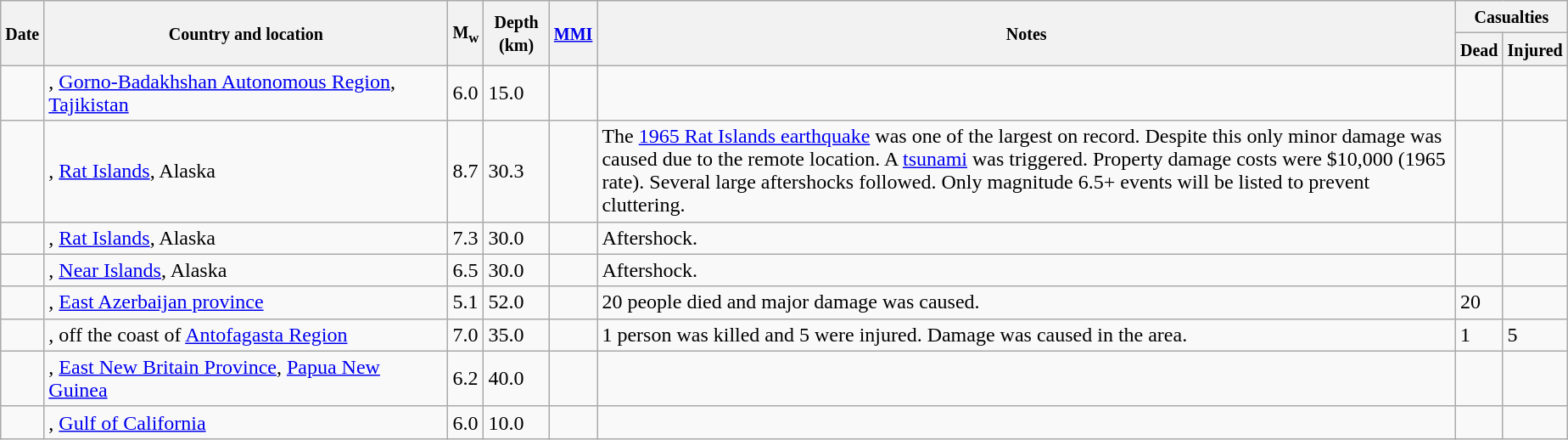<table class="wikitable sortable sort-under" style="border:1px black; margin-left:1em;">
<tr>
<th rowspan="2"><small>Date</small></th>
<th rowspan="2" style="width: 310px"><small>Country and location</small></th>
<th rowspan="2"><small>M<sub>w</sub></small></th>
<th rowspan="2"><small>Depth (km)</small></th>
<th rowspan="2"><small><a href='#'>MMI</a></small></th>
<th rowspan="2" class="unsortable"><small>Notes</small></th>
<th colspan="2"><small>Casualties</small></th>
</tr>
<tr>
<th><small>Dead</small></th>
<th><small>Injured</small></th>
</tr>
<tr>
<td></td>
<td>, <a href='#'>Gorno-Badakhshan Autonomous Region</a>, <a href='#'>Tajikistan</a></td>
<td>6.0</td>
<td>15.0</td>
<td></td>
<td></td>
<td></td>
<td></td>
</tr>
<tr>
<td></td>
<td>, <a href='#'>Rat Islands</a>, Alaska</td>
<td>8.7</td>
<td>30.3</td>
<td></td>
<td>The <a href='#'>1965 Rat Islands earthquake</a> was one of the largest on record. Despite this only minor damage was caused due to the remote location. A <a href='#'>tsunami</a> was triggered. Property damage costs were $10,000 (1965 rate). Several large aftershocks followed. Only magnitude 6.5+ events will be listed to prevent cluttering.</td>
<td></td>
<td></td>
</tr>
<tr>
<td></td>
<td>, <a href='#'>Rat Islands</a>, Alaska</td>
<td>7.3</td>
<td>30.0</td>
<td></td>
<td>Aftershock.</td>
<td></td>
<td></td>
</tr>
<tr>
<td></td>
<td>, <a href='#'>Near Islands</a>, Alaska</td>
<td>6.5</td>
<td>30.0</td>
<td></td>
<td>Aftershock.</td>
<td></td>
<td></td>
</tr>
<tr>
<td></td>
<td>, <a href='#'>East Azerbaijan province</a></td>
<td>5.1</td>
<td>52.0</td>
<td></td>
<td>20 people died and major damage was caused.</td>
<td>20</td>
<td></td>
</tr>
<tr>
<td></td>
<td>, off the coast of <a href='#'>Antofagasta Region</a></td>
<td>7.0</td>
<td>35.0</td>
<td></td>
<td>1 person was killed and 5 were injured. Damage was caused in the area.</td>
<td>1</td>
<td>5</td>
</tr>
<tr>
<td></td>
<td>, <a href='#'>East New Britain Province</a>, <a href='#'>Papua New Guinea</a></td>
<td>6.2</td>
<td>40.0</td>
<td></td>
<td></td>
<td></td>
<td></td>
</tr>
<tr>
<td></td>
<td>, <a href='#'>Gulf of California</a></td>
<td>6.0</td>
<td>10.0</td>
<td></td>
<td></td>
<td></td>
<td></td>
</tr>
</table>
